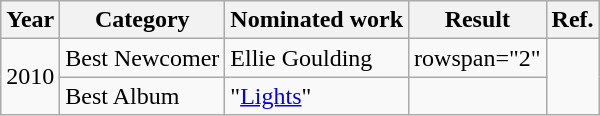<table class="wikitable">
<tr>
<th>Year</th>
<th>Category</th>
<th>Nominated work</th>
<th>Result</th>
<th>Ref.</th>
</tr>
<tr>
<td rowspan="2">2010</td>
<td>Best Newcomer</td>
<td>Ellie Goulding</td>
<td>rowspan="2" </td>
<td rowspan="2"></td>
</tr>
<tr>
<td>Best Album</td>
<td>"<a href='#'>Lights</a>"</td>
</tr>
</table>
